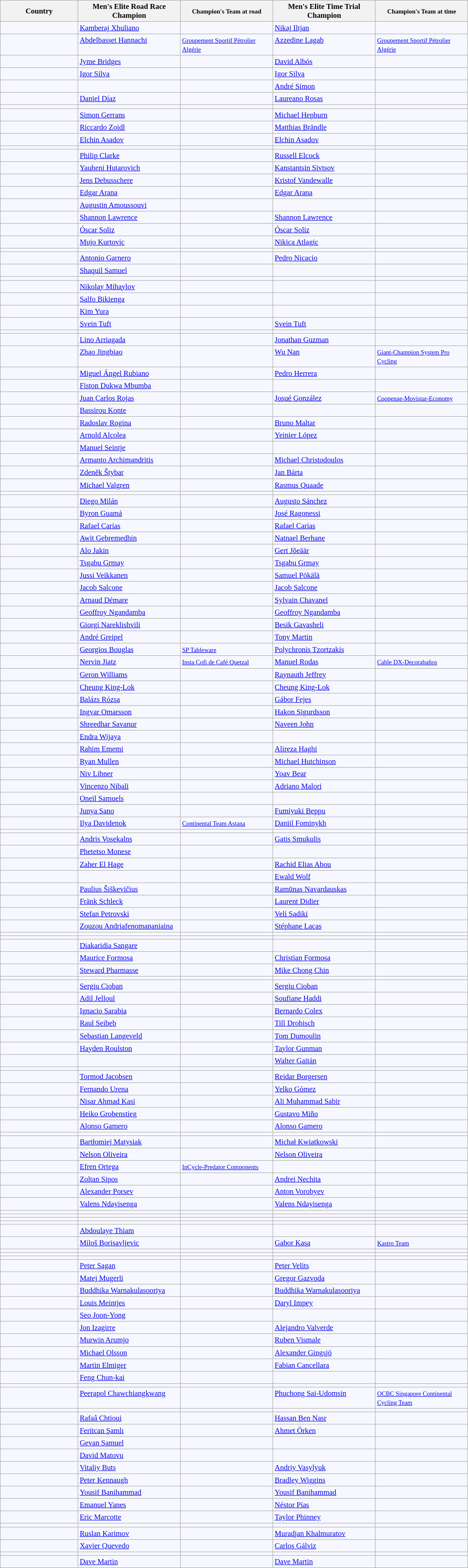<table class="wikitable sortable"  style="background:#f7f8ff; font-size:95%;">
<tr>
<th style="width:150px;">Country</th>
<th style="width:200px;">Men's Elite Road Race Champion</th>
<th style="width:180px;"><small>Champion's Team at road</small></th>
<th style="width:200px;">Men's Elite Time Trial Champion</th>
<th style="width:180px;"><small>Champion's Team at time</small></th>
</tr>
<tr style="text-align:left; vertical-align:top;">
<td></td>
<td><a href='#'>Kamberaj Xhuliano</a></td>
<td></td>
<td><a href='#'>Nikaj Iltjan</a></td>
<td></td>
</tr>
<tr style="text-align:left; vertical-align:top;">
<td></td>
<td><a href='#'>Abdelbasset Hannachi</a></td>
<td><small><a href='#'>Groupement Sportif Pétrolier Algérie</a></small></td>
<td><a href='#'>Azzedine Lagab</a></td>
<td><small><a href='#'>Groupement Sportif Pétrolier Algérie</a></small></td>
</tr>
<tr style="text-align:left; vertical-align:top;">
<td></td>
<td><a href='#'>Jyme Bridges</a></td>
<td></td>
<td><a href='#'>David Albós</a></td>
<td></td>
</tr>
<tr style="text-align:left; vertical-align:top;">
<td></td>
<td><a href='#'>Igor Silva</a></td>
<td></td>
<td><a href='#'>Igor Silva</a></td>
<td><small></small></td>
</tr>
<tr style="text-align:left; vertical-align:top;">
<td></td>
<td></td>
<td></td>
<td><a href='#'>André Simon</a></td>
<td></td>
</tr>
<tr style="text-align:left; vertical-align:top;">
<td></td>
<td><a href='#'>Daniel Díaz</a></td>
<td><small></small></td>
<td><a href='#'>Laureano Rosas</a></td>
<td></td>
</tr>
<tr style="text-align:left; vertical-align:top;">
<td></td>
<td></td>
<td></td>
<td></td>
<td></td>
</tr>
<tr style="text-align:left; vertical-align:top;">
<td></td>
<td><a href='#'>Simon Gerrans</a></td>
<td><small></small></td>
<td><a href='#'>Michael Hepburn</a></td>
<td><small></small></td>
</tr>
<tr style="text-align:left; vertical-align:top;">
<td></td>
<td><a href='#'>Riccardo Zoidl</a></td>
<td><small></small></td>
<td><a href='#'>Matthias Brändle</a></td>
<td><small></small></td>
</tr>
<tr style="text-align:left; vertical-align:top;">
<td></td>
<td><a href='#'>Elchin Asadov</a></td>
<td><small></small></td>
<td><a href='#'>Elchin Asadov</a></td>
<td><small></small></td>
</tr>
<tr style="text-align:left; vertical-align:top;">
<td></td>
<td></td>
<td></td>
<td></td>
<td></td>
</tr>
<tr style="text-align:left; vertical-align:top;">
<td></td>
<td><a href='#'>Philip Clarke</a></td>
<td></td>
<td><a href='#'>Russell Elcock</a></td>
<td></td>
</tr>
<tr style="text-align:left; vertical-align:top;">
<td></td>
<td><a href='#'>Yauheni Hutarovich</a></td>
<td><small></small></td>
<td><a href='#'>Kanstantsin Sivtsov</a></td>
<td><small></small></td>
</tr>
<tr style="text-align:left; vertical-align:top;">
<td></td>
<td><a href='#'>Jens Debusschere</a></td>
<td><small></small></td>
<td><a href='#'>Kristof Vandewalle</a></td>
<td><small></small></td>
</tr>
<tr style="text-align:left; vertical-align:top;">
<td></td>
<td><a href='#'>Edgar Arana</a></td>
<td></td>
<td><a href='#'>Edgar Arana</a></td>
<td></td>
</tr>
<tr style="text-align:left; vertical-align:top;">
<td></td>
<td><a href='#'>Augustin Amoussouvi</a></td>
<td></td>
<td></td>
<td></td>
</tr>
<tr style="text-align:left; vertical-align:top;">
<td></td>
<td><a href='#'>Shannon Lawrence</a></td>
<td></td>
<td><a href='#'>Shannon Lawrence</a></td>
<td></td>
</tr>
<tr style="text-align:left; vertical-align:top;">
<td></td>
<td><a href='#'>Óscar Soliz</a></td>
<td><small></small></td>
<td><a href='#'>Óscar Soliz</a></td>
<td><small></small></td>
</tr>
<tr style="text-align:left; vertical-align:top;">
<td></td>
<td><a href='#'>Mujo Kurtovic</a></td>
<td></td>
<td><a href='#'>Nikica Atlagic</a></td>
<td></td>
</tr>
<tr style="text-align:left; vertical-align:top;">
<td></td>
<td></td>
<td></td>
<td></td>
<td></td>
</tr>
<tr style="text-align:left; vertical-align:top;">
<td></td>
<td><a href='#'>Antonio Garnero</a></td>
<td><small></small></td>
<td><a href='#'>Pedro Nicacio</a></td>
<td><small></small></td>
</tr>
<tr style="text-align:left; vertical-align:top;">
<td></td>
<td><a href='#'>Shaquil Samuel</a></td>
<td></td>
<td></td>
<td></td>
</tr>
<tr style="text-align:left; vertical-align:top;">
<td></td>
<td></td>
<td></td>
<td></td>
<td></td>
</tr>
<tr style="text-align:left; vertical-align:top;">
<td></td>
<td><a href='#'>Nikolay Mihaylov</a></td>
<td><small></small></td>
<td></td>
<td></td>
</tr>
<tr style="text-align:left; vertical-align:top;">
<td></td>
<td><a href='#'>Salfo Bikienga</a></td>
<td></td>
<td></td>
<td></td>
</tr>
<tr style="text-align:left; vertical-align:top;">
<td></td>
<td><a href='#'>Kim Yura</a></td>
<td></td>
<td></td>
<td></td>
</tr>
<tr style="text-align:left; vertical-align:top;">
<td></td>
<td><a href='#'>Svein Tuft</a></td>
<td><small></small></td>
<td><a href='#'>Svein Tuft</a></td>
<td><small></small></td>
</tr>
<tr style="text-align:left; vertical-align:top;">
<td></td>
<td></td>
<td></td>
<td></td>
<td></td>
</tr>
<tr style="text-align:left; vertical-align:top;">
<td></td>
<td><a href='#'>Lino Arriagada</a></td>
<td></td>
<td><a href='#'>Jonathan Guzman</a></td>
<td></td>
</tr>
<tr style="text-align:left; vertical-align:top;">
<td></td>
<td><a href='#'>Zhao Jingbiao</a></td>
<td><small></small></td>
<td><a href='#'>Wu Nan</a></td>
<td><small><a href='#'>Giant-Champion System Pro Cycling</a></small></td>
</tr>
<tr style="text-align:left; vertical-align:top;">
<td></td>
<td><a href='#'>Miguel Ángel Rubiano</a></td>
<td><small></small></td>
<td><a href='#'>Pedro Herrera</a></td>
<td></td>
</tr>
<tr style="text-align:left; vertical-align:top;">
<td></td>
<td><a href='#'>Fiston Dukwa Mbumba</a></td>
<td></td>
<td></td>
<td></td>
</tr>
<tr style="text-align:left; vertical-align:top;">
<td></td>
<td><a href='#'>Juan Carlos Rojas</a></td>
<td></td>
<td><a href='#'>Josué González</a></td>
<td><small><a href='#'>Coopenae-Movistar-Economy</a></small></td>
</tr>
<tr style="text-align:left; vertical-align:top;">
<td></td>
<td><a href='#'>Bassirou Konte</a></td>
<td></td>
<td></td>
<td></td>
</tr>
<tr style="text-align:left; vertical-align:top;">
<td></td>
<td><a href='#'>Radoslav Rogina</a></td>
<td><small></small></td>
<td><a href='#'>Bruno Maltar</a></td>
<td><small></small></td>
</tr>
<tr style="text-align:left; vertical-align:top;">
<td></td>
<td><a href='#'>Arnold Alcolea</a></td>
<td></td>
<td><a href='#'>Yeinier López</a></td>
<td></td>
</tr>
<tr style="text-align:left; vertical-align:top;">
<td></td>
<td><a href='#'>Manuel Seintje</a></td>
<td></td>
<td></td>
<td></td>
</tr>
<tr style="text-align:left; vertical-align:top;">
<td></td>
<td><a href='#'>Armanto Archimandritis</a></td>
<td></td>
<td><a href='#'>Michael Christodoulos</a></td>
<td></td>
</tr>
<tr style="text-align:left; vertical-align:top;">
<td></td>
<td><a href='#'>Zdeněk Štybar</a></td>
<td><small></small></td>
<td><a href='#'>Jan Bárta</a></td>
<td><small></small></td>
</tr>
<tr style="text-align:left; vertical-align:top;">
<td></td>
<td><a href='#'>Michael Valgren</a></td>
<td><small></small></td>
<td><a href='#'>Rasmus Quaade</a></td>
<td><small></small></td>
</tr>
<tr style="text-align:left; vertical-align:top;">
<td></td>
<td></td>
<td></td>
<td></td>
<td></td>
</tr>
<tr style="text-align:left; vertical-align:top;">
<td></td>
<td><a href='#'>Diego Milán</a></td>
<td><small></small></td>
<td><a href='#'>Augusto Sánchez</a></td>
<td><small></small></td>
</tr>
<tr style="text-align:left; vertical-align:top;">
<td></td>
<td><a href='#'>Byron Guamá</a></td>
<td><small></small></td>
<td><a href='#'>José Ragonessi</a></td>
<td><small></small></td>
</tr>
<tr style="text-align:left; vertical-align:top;">
<td></td>
<td><a href='#'>Rafael Carías</a></td>
<td></td>
<td><a href='#'>Rafael Carías</a></td>
<td></td>
</tr>
<tr style="text-align:left; vertical-align:top;">
<td></td>
<td><a href='#'>Awit Gebremedhin</a></td>
<td></td>
<td><a href='#'>Natnael Berhane</a></td>
<td><small></small></td>
</tr>
<tr style="text-align:left; vertical-align:top;">
<td></td>
<td><a href='#'>Alo Jakin</a></td>
<td><small></small></td>
<td><a href='#'>Gert Jõeäär</a></td>
<td><small></small></td>
</tr>
<tr style="text-align:left; vertical-align:top;">
<td></td>
<td><a href='#'>Tsgabu Grmay</a></td>
<td><small></small></td>
<td><a href='#'>Tsgabu Grmay</a></td>
<td><small></small></td>
</tr>
<tr style="text-align:left; vertical-align:top;">
<td></td>
<td><a href='#'>Jussi Veikkanen</a></td>
<td><small></small></td>
<td><a href='#'>Samuel Pökälä</a></td>
<td></td>
</tr>
<tr style="text-align:left; vertical-align:top;">
<td></td>
<td><a href='#'>Jacob Salcone</a></td>
<td></td>
<td><a href='#'>Jacob Salcone</a></td>
<td></td>
</tr>
<tr style="text-align:left; vertical-align:top;">
<td></td>
<td><a href='#'>Arnaud Démare</a></td>
<td><small></small></td>
<td><a href='#'>Sylvain Chavanel</a></td>
<td><small></small></td>
</tr>
<tr style="text-align:left; vertical-align:top;">
<td></td>
<td><a href='#'>Geoffroy Ngandamba</a></td>
<td></td>
<td><a href='#'>Geoffroy Ngandamba</a></td>
<td></td>
</tr>
<tr style="text-align:left; vertical-align:top;">
<td></td>
<td><a href='#'>Giorgi Nareklishvili</a></td>
<td></td>
<td><a href='#'>Besik Gavasheli</a></td>
<td></td>
</tr>
<tr style="text-align:left; vertical-align:top;">
<td></td>
<td><a href='#'>André Greipel</a></td>
<td><small></small></td>
<td><a href='#'>Tony Martin</a></td>
<td><small></small></td>
</tr>
<tr style="text-align:left; vertical-align:top;">
<td></td>
<td><a href='#'>Georgios Bouglas</a></td>
<td><small><a href='#'>SP Tableware</a></small></td>
<td><a href='#'>Polychronis Tzortzakis</a></td>
<td></td>
</tr>
<tr style="text-align:left; vertical-align:top;">
<td></td>
<td><a href='#'>Nervin Jiatz</a></td>
<td><small><a href='#'>Insta Cofi de Café Quetzal</a></small></td>
<td><a href='#'>Manuel Rodas</a></td>
<td><small><a href='#'>Cable DX-Decorabaños</a></small></td>
</tr>
<tr style="text-align:left; vertical-align:top;">
<td></td>
<td><a href='#'>Geron Williams</a></td>
<td></td>
<td><a href='#'>Raynauth Jeffrey</a></td>
<td></td>
</tr>
<tr style="text-align:left; vertical-align:top;">
<td></td>
<td><a href='#'>Cheung King-Lok</a></td>
<td><small></small></td>
<td><a href='#'>Cheung King-Lok</a></td>
<td><small></small></td>
</tr>
<tr style="text-align:left; vertical-align:top;">
<td></td>
<td><a href='#'>Balázs Rózsa</a></td>
<td><small></small></td>
<td><a href='#'>Gábor Fejes</a></td>
<td></td>
</tr>
<tr style="text-align:left; vertical-align:top;">
<td></td>
<td><a href='#'>Ingvar Omarsson</a></td>
<td></td>
<td><a href='#'>Hakon Sigurdsson</a></td>
<td></td>
</tr>
<tr style="text-align:left; vertical-align:top;">
<td></td>
<td><a href='#'>Shreedhar Savanur</a></td>
<td></td>
<td><a href='#'>Naveen John</a></td>
<td></td>
</tr>
<tr style="text-align:left; vertical-align:top;">
<td></td>
<td><a href='#'>Endra Wijaya</a></td>
<td></td>
<td></td>
<td></td>
</tr>
<tr style="text-align:left; vertical-align:top;">
<td></td>
<td><a href='#'>Rahim Ememi</a></td>
<td><small></small></td>
<td><a href='#'>Alireza Haghi</a></td>
<td><small></small></td>
</tr>
<tr style="text-align:left; vertical-align:top;">
<td></td>
<td><a href='#'>Ryan Mullen</a></td>
<td><small></small></td>
<td><a href='#'>Michael Hutchinson</a></td>
<td></td>
</tr>
<tr style="text-align:left; vertical-align:top;">
<td></td>
<td><a href='#'>Niv Libner</a></td>
<td><small></small></td>
<td><a href='#'>Yoav Bear</a></td>
<td></td>
</tr>
<tr style="text-align:left; vertical-align:top;">
<td></td>
<td><a href='#'>Vincenzo Nibali</a></td>
<td><small></small></td>
<td><a href='#'>Adriano Malori</a></td>
<td><small></small></td>
</tr>
<tr style="text-align:left; vertical-align:top;">
<td></td>
<td><a href='#'>Oneil Samuels</a></td>
<td></td>
<td></td>
<td></td>
</tr>
<tr style="text-align:left; vertical-align:top;">
<td></td>
<td><a href='#'>Junya Sano</a></td>
<td></td>
<td><a href='#'>Fumiyuki Beppu</a></td>
<td><small></small></td>
</tr>
<tr style="text-align:left; vertical-align:top;">
<td></td>
<td><a href='#'>Ilya Davidenok</a></td>
<td><small><a href='#'>Continental Team Astana</a></small></td>
<td><a href='#'>Daniil Fominykh</a></td>
<td><small></small></td>
</tr>
<tr style="text-align:left; vertical-align:top;">
<td></td>
<td></td>
<td></td>
<td></td>
<td></td>
</tr>
<tr style="text-align:left; vertical-align:top;">
<td></td>
<td><a href='#'>Andris Vosekalns</a></td>
<td><small></small></td>
<td><a href='#'>Gatis Smukulis</a></td>
<td><small></small></td>
</tr>
<tr style="text-align:left; vertical-align:top;">
<td></td>
<td><a href='#'>Phetetso Monese</a></td>
<td></td>
<td></td>
<td></td>
</tr>
<tr style="text-align:left; vertical-align:top;">
<td></td>
<td><a href='#'>Zaher El Hage</a></td>
<td></td>
<td><a href='#'>Rachid Elias Abou</a></td>
<td></td>
</tr>
<tr style="text-align:left; vertical-align:top;">
<td></td>
<td></td>
<td></td>
<td><a href='#'>Ewald Wolf</a></td>
<td></td>
</tr>
<tr style="text-align:left; vertical-align:top;">
<td></td>
<td><a href='#'>Paulius Šiškevičius</a></td>
<td></td>
<td><a href='#'>Ramūnas Navardauskas</a></td>
<td><small></small></td>
</tr>
<tr style="text-align:left; vertical-align:top;"|>
<td></td>
<td><a href='#'>Fränk Schleck</a></td>
<td><small></small></td>
<td><a href='#'>Laurent Didier</a></td>
<td><small></small></td>
</tr>
<tr style="text-align:left; vertical-align:top;">
<td></td>
<td><a href='#'>Stefan Petrovski</a></td>
<td></td>
<td><a href='#'>Veli Sadiki</a></td>
<td></td>
</tr>
<tr style="text-align:left; vertical-align:top;">
<td></td>
<td><a href='#'>Zouzou Andriafenomananiaina</a></td>
<td></td>
<td><a href='#'>Stéphane Lacas</a></td>
<td></td>
</tr>
<tr style="text-align:left; vertical-align:top;">
<td></td>
<td></td>
<td></td>
<td></td>
<td></td>
</tr>
<tr style="text-align:left; vertical-align:top;">
<td></td>
<td></td>
<td></td>
<td></td>
<td></td>
</tr>
<tr style="text-align:left; vertical-align:top;">
<td></td>
<td><a href='#'>Diakaridia Sangare</a></td>
<td></td>
<td></td>
<td></td>
</tr>
<tr style="text-align:left; vertical-align:top;">
<td></td>
<td><a href='#'>Maurice Formosa</a></td>
<td></td>
<td><a href='#'>Christian Formosa</a></td>
<td></td>
</tr>
<tr style="text-align:left; vertical-align:top;">
<td></td>
<td><a href='#'>Steward Pharmasse</a></td>
<td></td>
<td><a href='#'>Mike Chong Chin</a></td>
<td></td>
</tr>
<tr style="text-align:left; vertical-align:top;">
<td></td>
<td></td>
<td></td>
<td></td>
<td></td>
</tr>
<tr style="text-align:left; vertical-align:top;">
<td></td>
<td><a href='#'>Sergiu Cioban</a></td>
<td></td>
<td><a href='#'>Sergiu Cioban</a></td>
<td></td>
</tr>
<tr style="text-align:left; vertical-align:top;">
<td></td>
<td><a href='#'>Adil Jelloul</a></td>
<td><small></small></td>
<td><a href='#'>Soufiane Haddi</a></td>
<td><small></small></td>
</tr>
<tr style="text-align:left; vertical-align:top;">
<td></td>
<td><a href='#'>Ignacio Sarabia</a></td>
<td></td>
<td><a href='#'>Bernardo Colex</a></td>
<td></td>
</tr>
<tr style="text-align:left; vertical-align:top;">
<td></td>
<td><a href='#'>Raul Seibeb</a></td>
<td></td>
<td><a href='#'>Till Drobisch</a></td>
<td></td>
</tr>
<tr style="text-align:left; vertical-align:top;">
<td></td>
<td><a href='#'>Sebastian Langeveld</a></td>
<td><small></small></td>
<td><a href='#'>Tom Dumoulin</a></td>
<td><small></small></td>
</tr>
<tr style="text-align:left; vertical-align:top;">
<td></td>
<td><a href='#'>Hayden Roulston</a></td>
<td><small></small></td>
<td><a href='#'>Taylor Gunman</a></td>
<td><small></small></td>
</tr>
<tr style="text-align:left; vertical-align:top;">
<td></td>
<td></td>
<td></td>
<td><a href='#'>Walter Gaitán</a></td>
<td></td>
</tr>
<tr style="text-align:left; vertical-align:top;">
<td></td>
<td></td>
<td></td>
<td></td>
<td></td>
</tr>
<tr style="text-align:left; vertical-align:top;">
<td></td>
<td><a href='#'>Tormod Jacobsen</a></td>
<td><small></small></td>
<td><a href='#'>Reidar Borgersen</a></td>
<td><small></small></td>
</tr>
<tr style="text-align:left; vertical-align:top;">
<td></td>
<td><a href='#'>Fernando Urena</a></td>
<td></td>
<td><a href='#'>Yelko Gómez</a></td>
<td></td>
</tr>
<tr style="text-align:left; vertical-align:top;">
<td></td>
<td><a href='#'>Nisar Ahmad Kasi</a></td>
<td></td>
<td><a href='#'>Ali Muhammad Sabir</a></td>
<td></td>
</tr>
<tr style="text-align:left; vertical-align:top;">
<td></td>
<td><a href='#'>Heiko Grobenstieg</a></td>
<td></td>
<td><a href='#'>Gustavo Miño</a></td>
<td><small></small></td>
</tr>
<tr style="text-align:left; vertical-align:top;">
<td></td>
<td><a href='#'>Alonso Gamero</a></td>
<td></td>
<td><a href='#'>Alonso Gamero</a></td>
<td></td>
</tr>
<tr style="text-align:left; vertical-align:top;">
<td></td>
<td></td>
<td></td>
<td></td>
<td></td>
</tr>
<tr style="text-align:left; vertical-align:top;">
<td></td>
<td><a href='#'>Bartłomiej Matysiak</a></td>
<td><small></small></td>
<td><a href='#'>Michał Kwiatkowski</a></td>
<td><small></small></td>
</tr>
<tr style="text-align:left; vertical-align:top;">
<td></td>
<td><a href='#'>Nelson Oliveira</a></td>
<td><small></small></td>
<td><a href='#'>Nelson Oliveira</a></td>
<td><small></small></td>
</tr>
<tr style="text-align:left; vertical-align:top;">
<td></td>
<td><a href='#'>Efren Ortega</a></td>
<td><small><a href='#'>InCycle-Predator Components</a></small></td>
<td></td>
<td></td>
</tr>
<tr style="text-align:left; vertical-align:top;">
<td></td>
<td><a href='#'>Zoltan Sipos</a></td>
<td></td>
<td><a href='#'>Andrei Nechita</a></td>
<td><small></small></td>
</tr>
<tr style="text-align:left; vertical-align:top;">
<td></td>
<td><a href='#'>Alexander Porsev</a></td>
<td><small></small></td>
<td><a href='#'>Anton Vorobyev</a></td>
<td><small></small></td>
</tr>
<tr style="text-align:left; vertical-align:top;">
<td></td>
<td><a href='#'>Valens Ndayisenga</a></td>
<td></td>
<td><a href='#'>Valens Ndayisenga</a></td>
<td></td>
</tr>
<tr style="text-align:left; vertical-align:top;">
<td></td>
<td></td>
<td></td>
<td></td>
<td></td>
</tr>
<tr style="text-align:left; vertical-align:top;">
<td></td>
<td></td>
<td></td>
<td></td>
<td></td>
</tr>
<tr style="text-align:left; vertical-align:top;">
<td></td>
<td></td>
<td></td>
<td></td>
<td></td>
</tr>
<tr style="text-align:left; vertical-align:top;">
<td></td>
<td></td>
<td></td>
<td></td>
<td></td>
</tr>
<tr style="text-align:left; vertical-align:top;">
<td></td>
<td><a href='#'>Abdoulaye Thiam</a></td>
<td></td>
<td></td>
<td></td>
</tr>
<tr style="text-align:left; vertical-align:top;">
<td></td>
<td><a href='#'>Miloš Borisavljevic</a></td>
<td></td>
<td><a href='#'>Gabor Kasa</a></td>
<td><small><a href='#'>Kastro Team</a></small></td>
</tr>
<tr style="text-align:left; vertical-align:top;">
<td></td>
<td></td>
<td></td>
<td></td>
<td></td>
</tr>
<tr style="text-align:left; vertical-align:top;">
<td></td>
<td></td>
<td></td>
<td></td>
<td></td>
</tr>
<tr style="text-align:left; vertical-align:top;">
<td></td>
<td></td>
<td></td>
<td></td>
<td></td>
</tr>
<tr style="text-align:left; vertical-align:top;">
<td></td>
<td><a href='#'>Peter Sagan</a></td>
<td><small></small></td>
<td><a href='#'>Peter Velits</a></td>
<td><small></small></td>
</tr>
<tr style="text-align:left; vertical-align:top;">
<td></td>
<td><a href='#'>Matej Mugerli</a></td>
<td><small></small></td>
<td><a href='#'>Gregor Gazvoda</a></td>
<td><small></small></td>
</tr>
<tr style="text-align:left; vertical-align:top;">
<td></td>
<td><a href='#'>Buddhika Warnakulasooriya</a></td>
<td></td>
<td><a href='#'>Buddhika Warnakulasooriya</a></td>
<td></td>
</tr>
<tr style="text-align:left; vertical-align:top;">
<td></td>
<td><a href='#'>Louis Meintjes</a></td>
<td><small></small></td>
<td><a href='#'>Daryl Impey</a></td>
<td><small></small></td>
</tr>
<tr style="text-align:left; vertical-align:top;">
<td></td>
<td><a href='#'>Seo Joon-Yong</a></td>
<td><small></small></td>
<td></td>
<td></td>
</tr>
<tr style="text-align:left; vertical-align:top;">
<td></td>
<td><a href='#'>Jon Izagirre</a></td>
<td><small></small></td>
<td><a href='#'>Alejandro Valverde</a></td>
<td><small></small></td>
</tr>
<tr style="text-align:left; vertical-align:top;">
<td></td>
<td><a href='#'>Murwin Arumjo</a></td>
<td></td>
<td><a href='#'>Ruben Vismale</a></td>
<td></td>
</tr>
<tr style="text-align:left; vertical-align:top;">
<td></td>
<td><a href='#'>Michael Olsson</a></td>
<td><small></small></td>
<td><a href='#'>Alexander Gingsjö</a></td>
<td></td>
</tr>
<tr style="text-align:left; vertical-align:top;">
<td></td>
<td><a href='#'>Martin Elmiger</a></td>
<td><small></small></td>
<td><a href='#'>Fabian Cancellara</a></td>
<td><small></small></td>
</tr>
<tr style="text-align:left; vertical-align:top;">
<td></td>
<td><a href='#'>Feng Chun-kai</a></td>
<td><small></small></td>
<td></td>
<td></td>
</tr>
<tr style="text-align:left; vertical-align:top;">
<td></td>
<td></td>
<td></td>
<td></td>
<td></td>
</tr>
<tr style="text-align:left; vertical-align:top;">
<td></td>
<td><a href='#'>Peerapol Chawchiangkwang</a></td>
<td></td>
<td><a href='#'>Phuchong Sai-Udomsin</a></td>
<td><small><a href='#'>OCBC Singapore Continental Cycling Team</a></small></td>
</tr>
<tr style="text-align:left; vertical-align:top;">
<td></td>
<td></td>
<td></td>
<td></td>
<td></td>
</tr>
<tr style="text-align:left; vertical-align:top;">
<td></td>
<td><a href='#'>Rafaâ Chtioui</a></td>
<td><small></small></td>
<td><a href='#'>Hassan Ben Nasr</a></td>
<td></td>
</tr>
<tr style="text-align:left; vertical-align:top;">
<td></td>
<td><a href='#'>Feritcan Şamlı</a></td>
<td><small></small></td>
<td><a href='#'>Ahmet Örken</a></td>
<td><small></small></td>
</tr>
<tr style="text-align:left; vertical-align:top;">
<td></td>
<td><a href='#'>Gevan Samuel</a></td>
<td></td>
<td></td>
<td></td>
</tr>
<tr style="text-align:left; vertical-align:top;">
<td></td>
<td><a href='#'>David Matovu</a></td>
<td></td>
<td></td>
<td></td>
</tr>
<tr style="text-align:left; vertical-align:top;">
<td></td>
<td><a href='#'>Vitaliy Buts</a></td>
<td><small></small></td>
<td><a href='#'>Andriy Vasylyuk</a></td>
<td><small></small></td>
</tr>
<tr style="text-align:left; vertical-align:top;">
<td></td>
<td><a href='#'>Peter Kennaugh</a></td>
<td><small></small></td>
<td><a href='#'>Bradley Wiggins</a></td>
<td><small></small></td>
</tr>
<tr style="text-align:left; vertical-align:top;">
<td></td>
<td><a href='#'>Yousif Banihammad</a></td>
<td></td>
<td><a href='#'>Yousif Banihammad</a></td>
<td></td>
</tr>
<tr style="text-align:left; vertical-align:top;">
<td></td>
<td><a href='#'>Emanuel Yanes</a></td>
<td></td>
<td><a href='#'>Néstor Pías</a></td>
<td></td>
</tr>
<tr style="text-align:left; vertical-align:top;">
<td></td>
<td><a href='#'>Eric Marcotte</a></td>
<td><small></small></td>
<td><a href='#'>Taylor Phinney</a></td>
<td><small></small></td>
</tr>
<tr style="text-align:left; vertical-align:top;">
<td></td>
<td></td>
<td></td>
<td></td>
<td></td>
</tr>
<tr style="text-align:left; vertical-align:top;">
<td></td>
<td><a href='#'>Ruslan Karimov</a></td>
<td><small></small></td>
<td><a href='#'>Muradjan Khalmuratov</a></td>
<td><small></small></td>
</tr>
<tr style="text-align:left; vertical-align:top;">
<td></td>
<td><a href='#'>Xavier Quevedo</a></td>
<td></td>
<td><a href='#'>Carlos Gálviz</a></td>
<td></td>
</tr>
<tr style="text-align:left; vertical-align:top;">
<td></td>
<td></td>
<td></td>
<td></td>
<td></td>
</tr>
<tr style="text-align:left; vertical-align:top;">
<td></td>
<td><a href='#'>Dave Martin</a></td>
<td></td>
<td><a href='#'>Dave Martin</a></td>
<td></td>
</tr>
</table>
